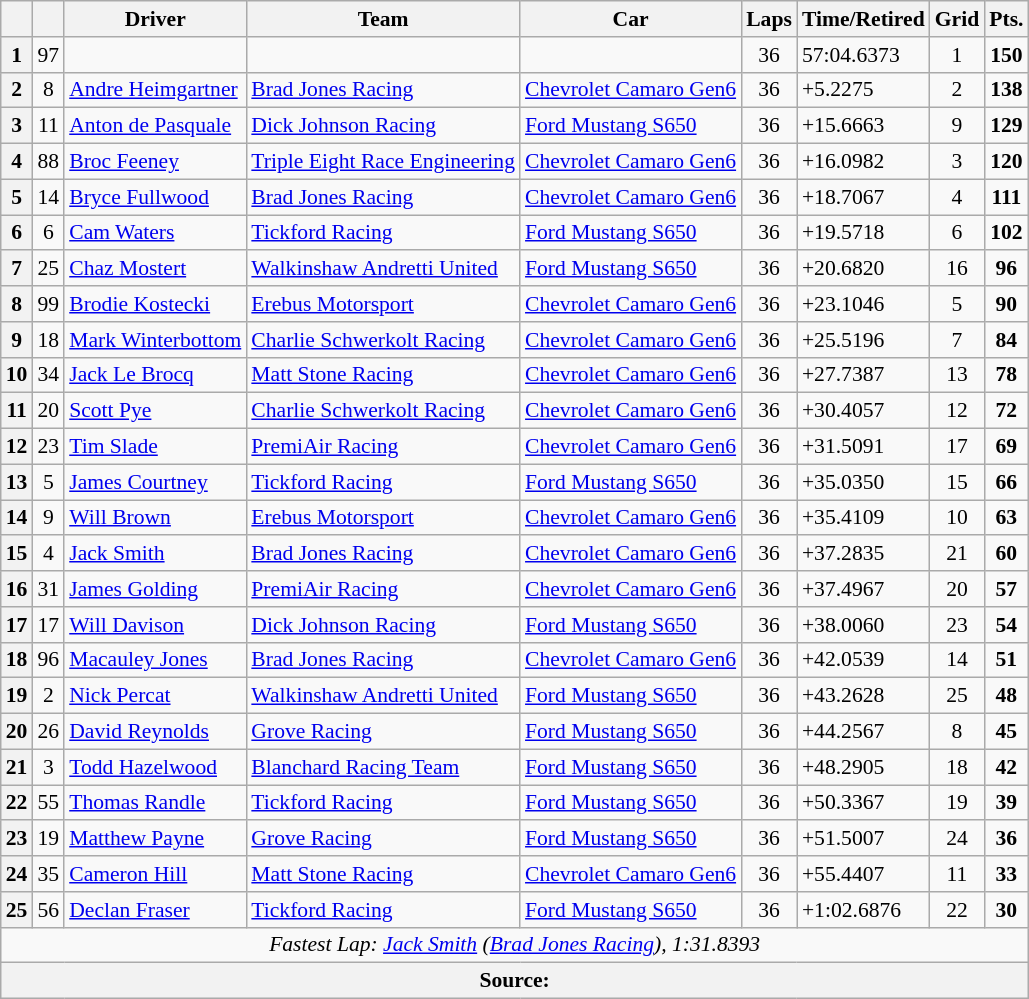<table class="wikitable" style="font-size: 90%">
<tr>
<th></th>
<th></th>
<th>Driver</th>
<th>Team</th>
<th>Car</th>
<th>Laps</th>
<th>Time/Retired</th>
<th>Grid</th>
<th>Pts.</th>
</tr>
<tr>
<th>1</th>
<td align="center">97</td>
<td></td>
<td></td>
<td></td>
<td align="center">36</td>
<td>57:04.6373</td>
<td align="center">1</td>
<td align="center"><strong>150</strong></td>
</tr>
<tr>
<th>2</th>
<td align="center">8</td>
<td> <a href='#'>Andre Heimgartner</a></td>
<td><a href='#'>Brad Jones Racing</a></td>
<td><a href='#'>Chevrolet Camaro Gen6</a></td>
<td align="center">36</td>
<td>+5.2275</td>
<td align="center">2</td>
<td align="center"><strong>138</strong></td>
</tr>
<tr>
<th>3</th>
<td align="center">11</td>
<td> <a href='#'>Anton de Pasquale</a></td>
<td><a href='#'>Dick Johnson Racing</a></td>
<td><a href='#'>Ford Mustang S650</a></td>
<td align="center">36</td>
<td>+15.6663</td>
<td align="center">9</td>
<td align="center"><strong>129</strong></td>
</tr>
<tr>
<th>4</th>
<td align="center">88</td>
<td> <a href='#'>Broc Feeney</a></td>
<td><a href='#'>Triple Eight Race Engineering</a></td>
<td><a href='#'>Chevrolet Camaro Gen6</a></td>
<td align="center">36</td>
<td>+16.0982</td>
<td align="center">3</td>
<td align="center"><strong>120</strong></td>
</tr>
<tr>
<th>5</th>
<td align="center">14</td>
<td> <a href='#'>Bryce Fullwood</a></td>
<td><a href='#'>Brad Jones Racing</a></td>
<td><a href='#'>Chevrolet Camaro Gen6</a></td>
<td align="center">36</td>
<td>+18.7067</td>
<td align="center">4</td>
<td align="center"><strong>111</strong></td>
</tr>
<tr>
<th>6</th>
<td align="center">6</td>
<td> <a href='#'>Cam Waters</a></td>
<td><a href='#'>Tickford Racing</a></td>
<td><a href='#'>Ford Mustang S650</a></td>
<td align="center">36</td>
<td>+19.5718</td>
<td align="center">6</td>
<td align="center"><strong>102</strong></td>
</tr>
<tr>
<th>7</th>
<td align="center">25</td>
<td> <a href='#'>Chaz Mostert</a></td>
<td><a href='#'>Walkinshaw Andretti United</a></td>
<td><a href='#'>Ford Mustang S650</a></td>
<td align="center">36</td>
<td>+20.6820</td>
<td align="center">16</td>
<td align="center"><strong>96</strong></td>
</tr>
<tr>
<th>8</th>
<td align="center">99</td>
<td> <a href='#'>Brodie Kostecki</a></td>
<td><a href='#'>Erebus Motorsport</a></td>
<td><a href='#'>Chevrolet Camaro Gen6</a></td>
<td align="center">36</td>
<td>+23.1046</td>
<td align="center">5</td>
<td align="center"><strong>90</strong></td>
</tr>
<tr>
<th>9</th>
<td align="center">18</td>
<td> <a href='#'>Mark Winterbottom</a></td>
<td><a href='#'>Charlie Schwerkolt Racing</a></td>
<td><a href='#'>Chevrolet Camaro Gen6</a></td>
<td align="center">36</td>
<td>+25.5196</td>
<td align="center">7</td>
<td align="center"><strong>84</strong></td>
</tr>
<tr>
<th>10</th>
<td align="center">34</td>
<td> <a href='#'>Jack Le Brocq</a></td>
<td><a href='#'>Matt Stone Racing</a></td>
<td><a href='#'>Chevrolet Camaro Gen6</a></td>
<td align="center">36</td>
<td>+27.7387</td>
<td align="center">13</td>
<td align="center"><strong>78</strong></td>
</tr>
<tr>
<th>11</th>
<td align="center">20</td>
<td> <a href='#'>Scott Pye</a></td>
<td><a href='#'>Charlie Schwerkolt Racing</a></td>
<td><a href='#'>Chevrolet Camaro Gen6</a></td>
<td align="center">36</td>
<td>+30.4057</td>
<td align="center">12</td>
<td align="center"><strong>72</strong></td>
</tr>
<tr>
<th>12</th>
<td align="center">23</td>
<td> <a href='#'>Tim Slade</a></td>
<td><a href='#'>PremiAir Racing</a></td>
<td><a href='#'>Chevrolet Camaro Gen6</a></td>
<td align="center">36</td>
<td>+31.5091</td>
<td align="center">17</td>
<td align="center"><strong>69</strong></td>
</tr>
<tr>
<th>13</th>
<td align="center">5</td>
<td> <a href='#'>James Courtney</a></td>
<td><a href='#'>Tickford Racing</a></td>
<td><a href='#'>Ford Mustang S650</a></td>
<td align="center">36</td>
<td>+35.0350</td>
<td align="center">15</td>
<td align="center"><strong>66</strong></td>
</tr>
<tr>
<th>14</th>
<td align="center">9</td>
<td> <a href='#'>Will Brown</a></td>
<td><a href='#'>Erebus Motorsport</a></td>
<td><a href='#'>Chevrolet Camaro Gen6</a></td>
<td align="center">36</td>
<td>+35.4109</td>
<td align="center">10</td>
<td align="center"><strong>63</strong></td>
</tr>
<tr>
<th>15</th>
<td align="center">4</td>
<td> <a href='#'>Jack Smith</a></td>
<td><a href='#'>Brad Jones Racing</a></td>
<td><a href='#'>Chevrolet Camaro Gen6</a></td>
<td align="center">36</td>
<td>+37.2835</td>
<td align="center">21</td>
<td align="center"><strong>60</strong></td>
</tr>
<tr>
<th>16</th>
<td align="center">31</td>
<td> <a href='#'>James Golding</a></td>
<td><a href='#'>PremiAir Racing</a></td>
<td><a href='#'>Chevrolet Camaro Gen6</a></td>
<td align="center">36</td>
<td>+37.4967</td>
<td align="center">20</td>
<td align="center"><strong>57</strong></td>
</tr>
<tr>
<th>17</th>
<td align="center">17</td>
<td> <a href='#'>Will Davison</a></td>
<td><a href='#'>Dick Johnson Racing</a></td>
<td><a href='#'>Ford Mustang S650</a></td>
<td align="center">36</td>
<td>+38.0060</td>
<td align="center">23</td>
<td align="center"><strong>54</strong></td>
</tr>
<tr>
<th>18</th>
<td align="center">96</td>
<td> <a href='#'>Macauley Jones</a></td>
<td><a href='#'>Brad Jones Racing</a></td>
<td><a href='#'>Chevrolet Camaro Gen6</a></td>
<td align="center">36</td>
<td>+42.0539</td>
<td align="center">14</td>
<td align="center"><strong>51</strong></td>
</tr>
<tr>
<th>19</th>
<td align="center">2</td>
<td> <a href='#'>Nick Percat</a></td>
<td><a href='#'>Walkinshaw Andretti United</a></td>
<td><a href='#'>Ford Mustang S650</a></td>
<td align="center">36</td>
<td>+43.2628</td>
<td align="center">25</td>
<td align="center"><strong>48</strong></td>
</tr>
<tr>
<th>20</th>
<td align="center">26</td>
<td> <a href='#'>David Reynolds</a></td>
<td><a href='#'>Grove Racing</a></td>
<td><a href='#'>Ford Mustang S650</a></td>
<td align="center">36</td>
<td>+44.2567</td>
<td align="center">8</td>
<td align="center"><strong>45</strong></td>
</tr>
<tr>
<th>21</th>
<td align="center">3</td>
<td> <a href='#'>Todd Hazelwood</a></td>
<td><a href='#'>Blanchard Racing Team</a></td>
<td><a href='#'>Ford Mustang S650</a></td>
<td align="center">36</td>
<td>+48.2905</td>
<td align="center">18</td>
<td align="center"><strong>42</strong></td>
</tr>
<tr>
<th>22</th>
<td align="center">55</td>
<td> <a href='#'>Thomas Randle</a></td>
<td><a href='#'>Tickford Racing</a></td>
<td><a href='#'>Ford Mustang S650</a></td>
<td align="center">36</td>
<td>+50.3367</td>
<td align="center">19</td>
<td align="center"><strong>39</strong></td>
</tr>
<tr>
<th>23</th>
<td align="center">19</td>
<td> <a href='#'>Matthew Payne</a></td>
<td><a href='#'>Grove Racing</a></td>
<td><a href='#'>Ford Mustang S650</a></td>
<td align="center">36</td>
<td>+51.5007</td>
<td align="center">24</td>
<td align="center"><strong>36</strong></td>
</tr>
<tr>
<th>24</th>
<td align="center">35</td>
<td> <a href='#'>Cameron Hill</a></td>
<td><a href='#'>Matt Stone Racing</a></td>
<td><a href='#'>Chevrolet Camaro Gen6</a></td>
<td align="center">36</td>
<td>+55.4407</td>
<td align="center">11</td>
<td align="center"><strong>33</strong></td>
</tr>
<tr>
<th>25</th>
<td align="center">56</td>
<td> <a href='#'>Declan Fraser</a></td>
<td><a href='#'>Tickford Racing</a></td>
<td><a href='#'>Ford Mustang S650</a></td>
<td align="center">36</td>
<td>+1:02.6876</td>
<td align="center">22</td>
<td align="center"><strong>30</strong></td>
</tr>
<tr>
<td colspan="9" align="center"><em>Fastest Lap: <a href='#'>Jack Smith</a> (<a href='#'>Brad Jones Racing</a>), 1:31.8393</em></td>
</tr>
<tr>
<th colspan="9">Source:</th>
</tr>
</table>
